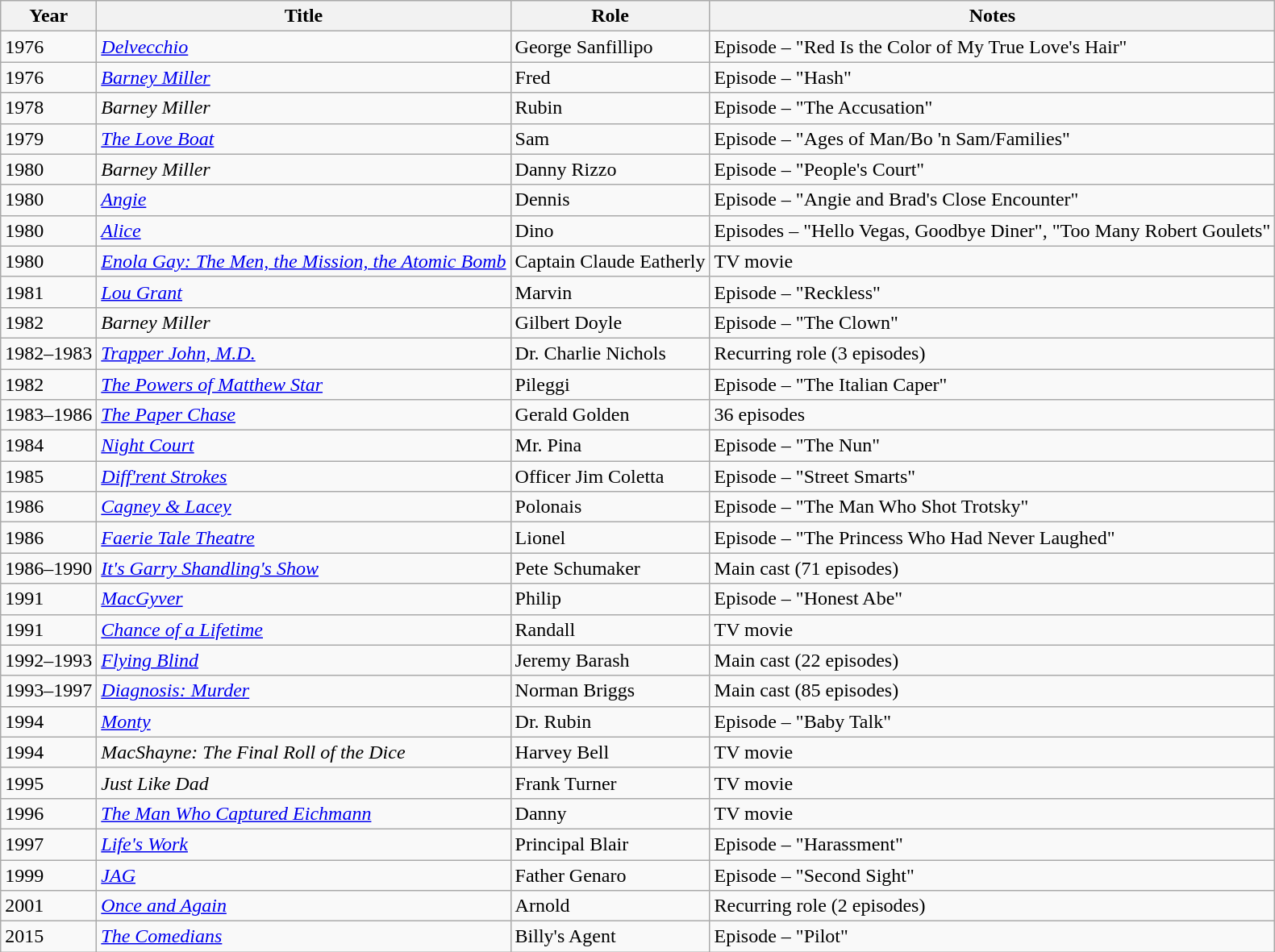<table class="wikitable">
<tr>
<th>Year</th>
<th>Title</th>
<th>Role</th>
<th>Notes</th>
</tr>
<tr>
<td>1976</td>
<td><em><a href='#'>Delvecchio</a></em></td>
<td>George Sanfillipo</td>
<td>Episode – "Red Is the Color of My True Love's Hair"</td>
</tr>
<tr>
<td>1976</td>
<td><em><a href='#'>Barney Miller</a></em></td>
<td>Fred</td>
<td>Episode – "Hash"</td>
</tr>
<tr>
<td>1978</td>
<td><em>Barney Miller</em></td>
<td>Rubin</td>
<td>Episode – "The Accusation"</td>
</tr>
<tr>
<td>1979</td>
<td><em><a href='#'>The Love Boat</a></em></td>
<td>Sam</td>
<td>Episode – "Ages of Man/Bo 'n Sam/Families"</td>
</tr>
<tr>
<td>1980</td>
<td><em>Barney Miller</em></td>
<td>Danny Rizzo</td>
<td>Episode – "People's Court"</td>
</tr>
<tr>
<td>1980</td>
<td><em><a href='#'>Angie</a></em></td>
<td>Dennis</td>
<td>Episode – "Angie and Brad's Close Encounter"</td>
</tr>
<tr>
<td>1980</td>
<td><em><a href='#'>Alice</a></em></td>
<td>Dino</td>
<td>Episodes – "Hello Vegas, Goodbye Diner", "Too Many Robert Goulets"</td>
</tr>
<tr>
<td>1980</td>
<td><em><a href='#'>Enola Gay: The Men, the Mission, the Atomic Bomb</a></em></td>
<td>Captain Claude Eatherly</td>
<td>TV movie</td>
</tr>
<tr>
<td>1981</td>
<td><em><a href='#'>Lou Grant</a></em></td>
<td>Marvin</td>
<td>Episode – "Reckless"</td>
</tr>
<tr>
<td>1982</td>
<td><em>Barney Miller</em></td>
<td>Gilbert Doyle</td>
<td>Episode – "The Clown"</td>
</tr>
<tr>
<td>1982–1983</td>
<td><em><a href='#'>Trapper John, M.D.</a></em></td>
<td>Dr. Charlie Nichols</td>
<td>Recurring role (3 episodes)</td>
</tr>
<tr>
<td>1982</td>
<td><em><a href='#'>The Powers of Matthew Star</a></em></td>
<td>Pileggi</td>
<td>Episode – "The Italian Caper"</td>
</tr>
<tr>
<td>1983–1986</td>
<td><em><a href='#'>The Paper Chase</a></em></td>
<td>Gerald Golden</td>
<td>36 episodes</td>
</tr>
<tr>
<td>1984</td>
<td><em><a href='#'>Night Court</a></em></td>
<td>Mr. Pina</td>
<td>Episode – "The Nun"</td>
</tr>
<tr>
<td>1985</td>
<td><em><a href='#'>Diff'rent Strokes</a></em></td>
<td>Officer Jim Coletta</td>
<td>Episode – "Street Smarts"</td>
</tr>
<tr>
<td>1986</td>
<td><em><a href='#'>Cagney & Lacey</a></em></td>
<td>Polonais</td>
<td>Episode – "The Man Who Shot Trotsky"</td>
</tr>
<tr>
<td>1986</td>
<td><em><a href='#'>Faerie Tale Theatre</a></em></td>
<td>Lionel</td>
<td>Episode – "The Princess Who Had Never Laughed"</td>
</tr>
<tr>
<td>1986–1990</td>
<td><em><a href='#'>It's Garry Shandling's Show</a></em></td>
<td>Pete Schumaker</td>
<td>Main cast (71 episodes)</td>
</tr>
<tr>
<td>1991</td>
<td><em><a href='#'>MacGyver</a></em></td>
<td>Philip</td>
<td>Episode – "Honest Abe"</td>
</tr>
<tr>
<td>1991</td>
<td><em><a href='#'>Chance of a Lifetime</a></em></td>
<td>Randall</td>
<td>TV movie</td>
</tr>
<tr>
<td>1992–1993</td>
<td><em><a href='#'>Flying Blind</a></em></td>
<td>Jeremy Barash</td>
<td>Main cast (22 episodes)</td>
</tr>
<tr>
<td>1993–1997</td>
<td><em><a href='#'>Diagnosis: Murder</a></em></td>
<td>Norman Briggs</td>
<td>Main cast (85 episodes)</td>
</tr>
<tr>
<td>1994</td>
<td><em><a href='#'>Monty</a></em></td>
<td>Dr. Rubin</td>
<td>Episode – "Baby Talk"</td>
</tr>
<tr>
<td>1994</td>
<td><em>MacShayne: The Final Roll of the Dice</em></td>
<td>Harvey Bell</td>
<td>TV movie</td>
</tr>
<tr>
<td>1995</td>
<td><em>Just Like Dad</em></td>
<td>Frank Turner</td>
<td>TV movie</td>
</tr>
<tr>
<td>1996</td>
<td><em><a href='#'>The Man Who Captured Eichmann</a></em></td>
<td>Danny</td>
<td>TV movie</td>
</tr>
<tr>
<td>1997</td>
<td><em><a href='#'>Life's Work</a></em></td>
<td>Principal Blair</td>
<td>Episode – "Harassment"</td>
</tr>
<tr>
<td>1999</td>
<td><em><a href='#'>JAG</a></em></td>
<td>Father Genaro</td>
<td>Episode – "Second Sight"</td>
</tr>
<tr>
<td>2001</td>
<td><em><a href='#'>Once and Again</a></em></td>
<td>Arnold</td>
<td>Recurring role (2 episodes)</td>
</tr>
<tr>
<td>2015</td>
<td><em><a href='#'>The Comedians</a></em></td>
<td>Billy's Agent</td>
<td>Episode – "Pilot"</td>
</tr>
</table>
